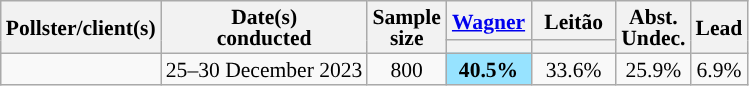<table class="wikitable" style="text-align:center;font-size:90%;line-height:14px;">
<tr>
<th rowspan="2">Pollster/client(s)</th>
<th rowspan="2">Date(s) <br>conducted</th>
<th rowspan="2">Sample <br>size</th>
<th class="unsortable" style="width:50px;"><a href='#'>Wagner</a><br></th>
<th class="unsortable" style="width:50px;">Leitão<br></th>
<th rowspan="2">Abst.<br>Undec.</th>
<th rowspan="2">Lead</th>
</tr>
<tr>
<th data-sort-type="number" class="sortable" style="background:"></th>
<th data-sort-type="number" class="sortable" style="background:"></th>
</tr>
<tr>
<td></td>
<td>25–30 December 2023</td>
<td>800</td>
<td style="background:#97e3ff;"><strong>40.5%</strong></td>
<td>33.6%</td>
<td>25.9%</td>
<td style="background:">6.9%</td>
</tr>
</table>
